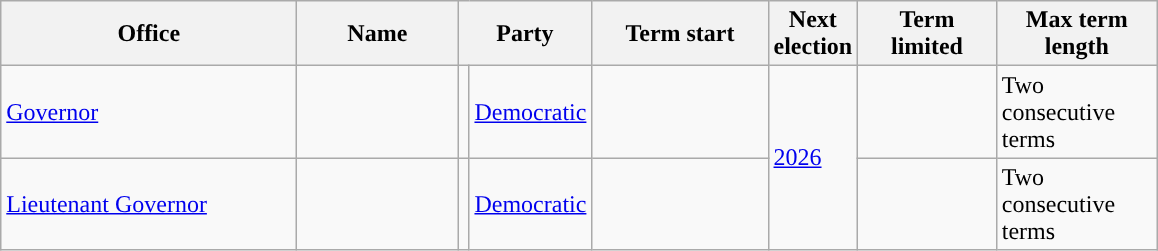<table class="sortable wikitable">
<tr>
<th scope="col" width=190>Office</th>
<th scope="col" width=100>Name</th>
<th scope="col" width=75 colspan=2>Party</th>
<th scope="col" width=110>Term start</th>
<th scope="col" width=50>Next election</th>
<th scope="col" width=85>Term limited</th>
<th scope="col" width=100>Max term length</th>
</tr>
<tr>
<td><a href='#'>Governor</a></td>
<td></td>
<td style="background-color:"></td>
<td><a href='#'>Democratic</a></td>
<td></td>
<td rowspan=2><a href='#'>2026</a></td>
<td></td>
<td>Two consecutive terms</td>
</tr>
<tr>
<td><a href='#'>Lieutenant Governor</a></td>
<td></td>
<td style="background-color:"></td>
<td><a href='#'>Democratic</a></td>
<td></td>
<td></td>
<td>Two consecutive terms</td>
</tr>
</table>
